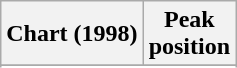<table class="wikitable plainrowheaders sortable" style="text-align:center;">
<tr>
<th scope="col">Chart (1998)</th>
<th scope="col">Peak<br>position</th>
</tr>
<tr>
</tr>
<tr>
</tr>
<tr>
</tr>
<tr>
</tr>
</table>
